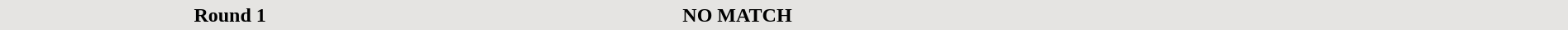<table width=100% style=background:#E5E4E2>
<tr>
<th width=17% style=text-align:right>Round 1</th>
<th width=60% style=text-align:center>NO MATCH</th>
<th width=23%></th>
</tr>
</table>
